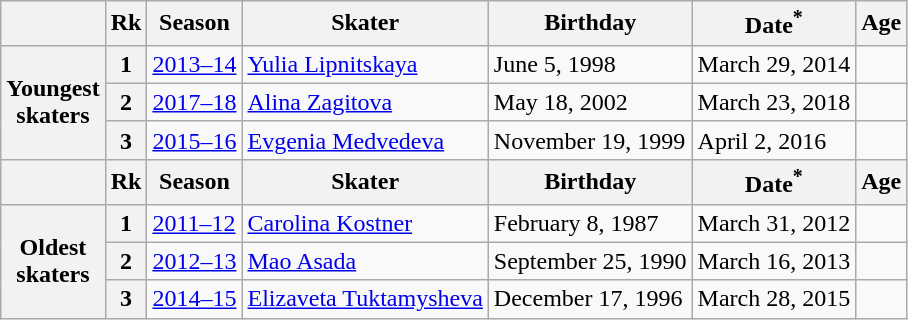<table class="wikitable">
<tr>
<th></th>
<th>Rk</th>
<th>Season</th>
<th>Skater</th>
<th>Birthday</th>
<th>Date<sup>*</sup></th>
<th>Age</th>
</tr>
<tr>
<th rowspan="3">Youngest<br>skaters</th>
<th>1</th>
<td><a href='#'>2013–14</a></td>
<td> <a href='#'>Yulia Lipnitskaya</a></td>
<td>June 5, 1998</td>
<td>March 29, 2014</td>
<td></td>
</tr>
<tr>
<th>2</th>
<td><a href='#'>2017–18</a></td>
<td> <a href='#'>Alina Zagitova</a></td>
<td>May 18, 2002</td>
<td>March 23, 2018</td>
<td></td>
</tr>
<tr>
<th>3</th>
<td><a href='#'>2015–16</a></td>
<td> <a href='#'>Evgenia Medvedeva</a></td>
<td>November 19, 1999</td>
<td>April 2, 2016</td>
<td></td>
</tr>
<tr>
<th></th>
<th>Rk</th>
<th>Season</th>
<th>Skater</th>
<th>Birthday</th>
<th>Date<sup>*</sup></th>
<th>Age</th>
</tr>
<tr>
<th rowspan="3">Oldest<br>skaters</th>
<th>1</th>
<td><a href='#'>2011–12</a></td>
<td> <a href='#'>Carolina Kostner</a></td>
<td>February 8, 1987</td>
<td>March 31, 2012</td>
<td></td>
</tr>
<tr>
<th>2</th>
<td><a href='#'>2012–13</a></td>
<td> <a href='#'>Mao Asada</a></td>
<td>September 25, 1990</td>
<td>March 16, 2013</td>
<td></td>
</tr>
<tr>
<th>3</th>
<td><a href='#'>2014–15</a></td>
<td> <a href='#'>Elizaveta Tuktamysheva</a></td>
<td>December 17, 1996</td>
<td>March 28, 2015</td>
<td></td>
</tr>
</table>
